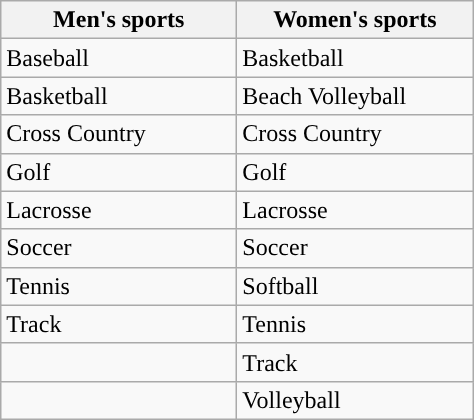<table class="wikitable"; style= "text-align: ">
<tr>
<th width=150px>Men's sports</th>
<th width=150px>Women's sports</th>
</tr>
<tr>
<td>Baseball</td>
<td>Basketball</td>
</tr>
<tr>
<td>Basketball</td>
<td>Beach Volleyball</td>
</tr>
<tr>
<td>Cross Country</td>
<td>Cross Country</td>
</tr>
<tr>
<td>Golf</td>
<td>Golf</td>
</tr>
<tr>
<td>Lacrosse</td>
<td>Lacrosse</td>
</tr>
<tr>
<td>Soccer</td>
<td>Soccer</td>
</tr>
<tr>
<td>Tennis</td>
<td>Softball</td>
</tr>
<tr>
<td>Track</td>
<td>Tennis</td>
</tr>
<tr>
<td></td>
<td>Track</td>
</tr>
<tr>
<td></td>
<td>Volleyball</td>
</tr>
</table>
